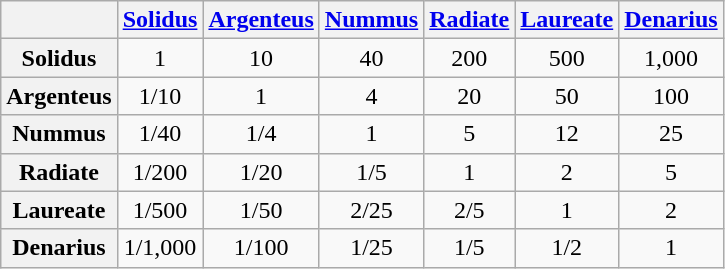<table class="wikitable" style="text-align:center">
<tr>
<th></th>
<th><a href='#'>Solidus</a></th>
<th><a href='#'>Argenteus</a></th>
<th><a href='#'>Nummus</a></th>
<th><a href='#'>Radiate</a></th>
<th><a href='#'>Laureate</a></th>
<th><a href='#'>Denarius</a></th>
</tr>
<tr>
<th>Solidus</th>
<td>1</td>
<td>10</td>
<td>40</td>
<td>200</td>
<td>500</td>
<td>1,000</td>
</tr>
<tr>
<th>Argenteus</th>
<td>1/10</td>
<td>1</td>
<td>4</td>
<td>20</td>
<td>50</td>
<td>100</td>
</tr>
<tr>
<th>Nummus</th>
<td>1/40</td>
<td>1/4</td>
<td>1</td>
<td>5</td>
<td>12</td>
<td>25</td>
</tr>
<tr>
<th>Radiate</th>
<td>1/200</td>
<td>1/20</td>
<td>1/5</td>
<td>1</td>
<td>2</td>
<td>5</td>
</tr>
<tr>
<th>Laureate</th>
<td>1/500</td>
<td>1/50</td>
<td>2/25</td>
<td>2/5</td>
<td>1</td>
<td>2</td>
</tr>
<tr>
<th>Denarius</th>
<td>1/1,000</td>
<td>1/100</td>
<td>1/25</td>
<td>1/5</td>
<td>1/2</td>
<td>1</td>
</tr>
</table>
